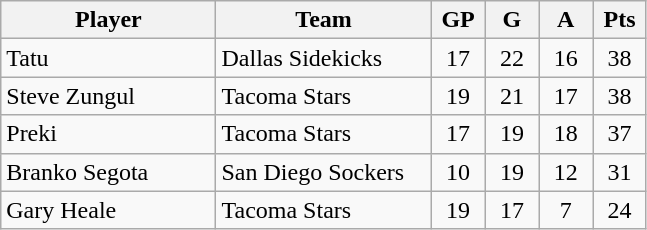<table class="wikitable">
<tr>
<th width="30%">Player</th>
<th width="30%">Team</th>
<th width="7.5%">GP</th>
<th width="7.5%">G</th>
<th width="7.5%">A</th>
<th width="7.5%">Pts</th>
</tr>
<tr align=center>
<td align=left>Tatu</td>
<td align=left>Dallas Sidekicks</td>
<td>17</td>
<td>22</td>
<td>16</td>
<td>38</td>
</tr>
<tr align=center>
<td align=left>Steve Zungul</td>
<td align=left>Tacoma Stars</td>
<td>19</td>
<td>21</td>
<td>17</td>
<td>38</td>
</tr>
<tr align=center>
<td align=left>Preki</td>
<td align=left>Tacoma Stars</td>
<td>17</td>
<td>19</td>
<td>18</td>
<td>37</td>
</tr>
<tr align=center>
<td align=left>Branko Segota</td>
<td align=left>San Diego Sockers</td>
<td>10</td>
<td>19</td>
<td>12</td>
<td>31</td>
</tr>
<tr align=center>
<td align=left>Gary Heale</td>
<td align=left>Tacoma Stars</td>
<td>19</td>
<td>17</td>
<td>7</td>
<td>24</td>
</tr>
</table>
